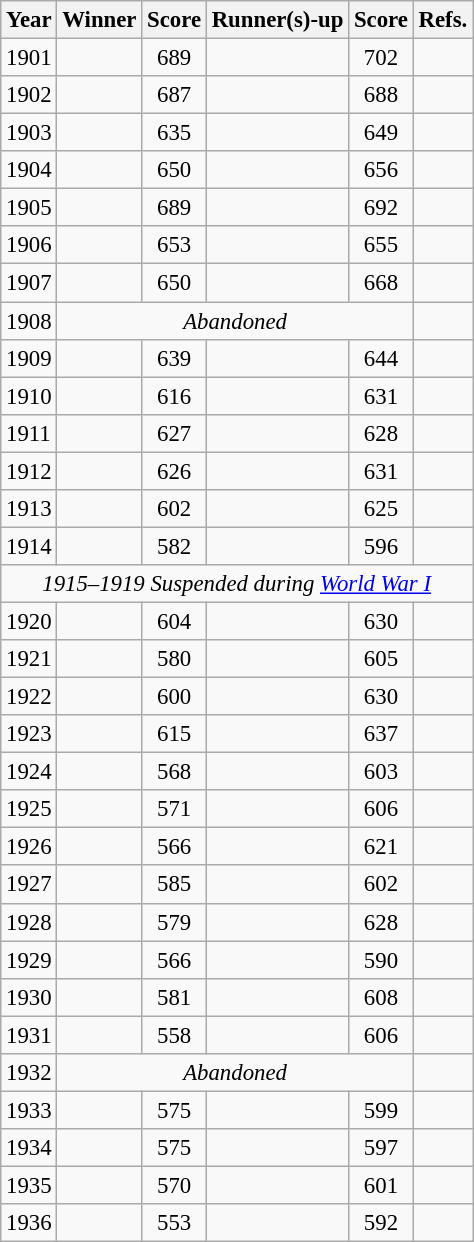<table class="wikitable sortable" style="font-size:95%;">
<tr>
<th>Year</th>
<th>Winner</th>
<th>Score</th>
<th>Runner(s)-up</th>
<th>Score</th>
<th>Refs.</th>
</tr>
<tr>
<td>1901</td>
<td></td>
<td align=center>689</td>
<td></td>
<td align=center>702</td>
<td></td>
</tr>
<tr>
<td>1902</td>
<td></td>
<td align=center>687</td>
<td></td>
<td align=center>688</td>
<td></td>
</tr>
<tr>
<td>1903</td>
<td></td>
<td align=center>635</td>
<td></td>
<td align=center>649</td>
<td></td>
</tr>
<tr>
<td>1904</td>
<td></td>
<td align=center>650</td>
<td></td>
<td align=center>656</td>
<td></td>
</tr>
<tr>
<td>1905</td>
<td></td>
<td align=center>689</td>
<td></td>
<td align=center>692</td>
<td></td>
</tr>
<tr>
<td>1906</td>
<td></td>
<td align=center>653</td>
<td></td>
<td align=center>655</td>
<td></td>
</tr>
<tr>
<td>1907</td>
<td></td>
<td align=center>650</td>
<td></td>
<td align=center>668</td>
<td></td>
</tr>
<tr>
<td>1908</td>
<td colspan=4 align=center><em>Abandoned</em></td>
<td></td>
</tr>
<tr>
<td>1909</td>
<td></td>
<td align=center>639</td>
<td></td>
<td align=center>644</td>
<td></td>
</tr>
<tr>
<td>1910</td>
<td></td>
<td align=center>616</td>
<td><br></td>
<td align=center>631</td>
<td></td>
</tr>
<tr>
<td>1911</td>
<td></td>
<td align=center>627</td>
<td></td>
<td align=center>628</td>
<td></td>
</tr>
<tr>
<td>1912</td>
<td></td>
<td align=center>626</td>
<td></td>
<td align=center>631</td>
<td></td>
</tr>
<tr>
<td>1913</td>
<td></td>
<td align=center>602</td>
<td></td>
<td align=center>625</td>
<td></td>
</tr>
<tr>
<td>1914</td>
<td></td>
<td align=center>582</td>
<td></td>
<td align=center>596</td>
<td></td>
</tr>
<tr>
<td align=center colspan=6><em>1915–1919 Suspended during <a href='#'>World War I</a></em></td>
</tr>
<tr>
<td>1920</td>
<td></td>
<td align=center>604</td>
<td></td>
<td align=center>630</td>
<td></td>
</tr>
<tr>
<td>1921</td>
<td></td>
<td align=center>580</td>
<td></td>
<td align=center>605</td>
<td></td>
</tr>
<tr>
<td>1922</td>
<td></td>
<td align=center>600</td>
<td></td>
<td align=center>630</td>
<td></td>
</tr>
<tr>
<td>1923</td>
<td></td>
<td align=center>615</td>
<td></td>
<td align=center>637</td>
<td></td>
</tr>
<tr>
<td>1924</td>
<td></td>
<td align=center>568</td>
<td></td>
<td align=center>603</td>
<td></td>
</tr>
<tr>
<td>1925</td>
<td></td>
<td align=center>571</td>
<td></td>
<td align=center>606</td>
<td></td>
</tr>
<tr>
<td>1926</td>
<td></td>
<td align=center>566</td>
<td></td>
<td align=center>621</td>
<td></td>
</tr>
<tr>
<td>1927</td>
<td></td>
<td align=center>585</td>
<td></td>
<td align=center>602</td>
<td></td>
</tr>
<tr>
<td>1928</td>
<td></td>
<td align=center>579</td>
<td></td>
<td align=center>628</td>
<td></td>
</tr>
<tr>
<td>1929</td>
<td></td>
<td align=center>566</td>
<td></td>
<td align=center>590</td>
<td></td>
</tr>
<tr>
<td>1930</td>
<td></td>
<td align=center>581</td>
<td></td>
<td align=center>608</td>
<td></td>
</tr>
<tr>
<td>1931</td>
<td></td>
<td align=center>558</td>
<td></td>
<td align=center>606</td>
<td></td>
</tr>
<tr>
<td>1932</td>
<td colspan=4 align=center><em>Abandoned</em></td>
<td></td>
</tr>
<tr>
<td>1933</td>
<td></td>
<td align=center>575</td>
<td></td>
<td align=center>599</td>
<td></td>
</tr>
<tr>
<td>1934</td>
<td></td>
<td align=center>575</td>
<td></td>
<td align=center>597</td>
<td></td>
</tr>
<tr>
<td>1935</td>
<td></td>
<td align=center>570</td>
<td></td>
<td align=center>601</td>
<td></td>
</tr>
<tr>
<td>1936</td>
<td></td>
<td align=center>553</td>
<td></td>
<td align=center>592</td>
<td></td>
</tr>
</table>
